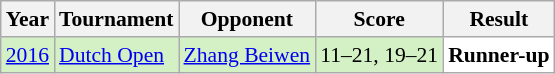<table class="sortable wikitable" style="font-size: 90%;">
<tr>
<th>Year</th>
<th>Tournament</th>
<th>Opponent</th>
<th>Score</th>
<th>Result</th>
</tr>
<tr style="background:#D4F1C5">
<td align="center"><a href='#'>2016</a></td>
<td align="left"><a href='#'>Dutch Open</a></td>
<td align="left"> <a href='#'>Zhang Beiwen</a></td>
<td align="left">11–21, 19–21</td>
<td style="text-align:left; background:white"> <strong>Runner-up</strong></td>
</tr>
</table>
